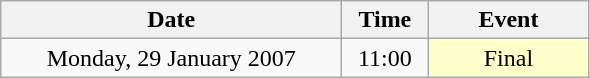<table class = "wikitable" style="text-align:center;">
<tr>
<th width=220>Date</th>
<th width=50>Time</th>
<th width=100>Event</th>
</tr>
<tr>
<td>Monday, 29 January 2007</td>
<td>11:00</td>
<td bgcolor=ffffcc>Final</td>
</tr>
</table>
